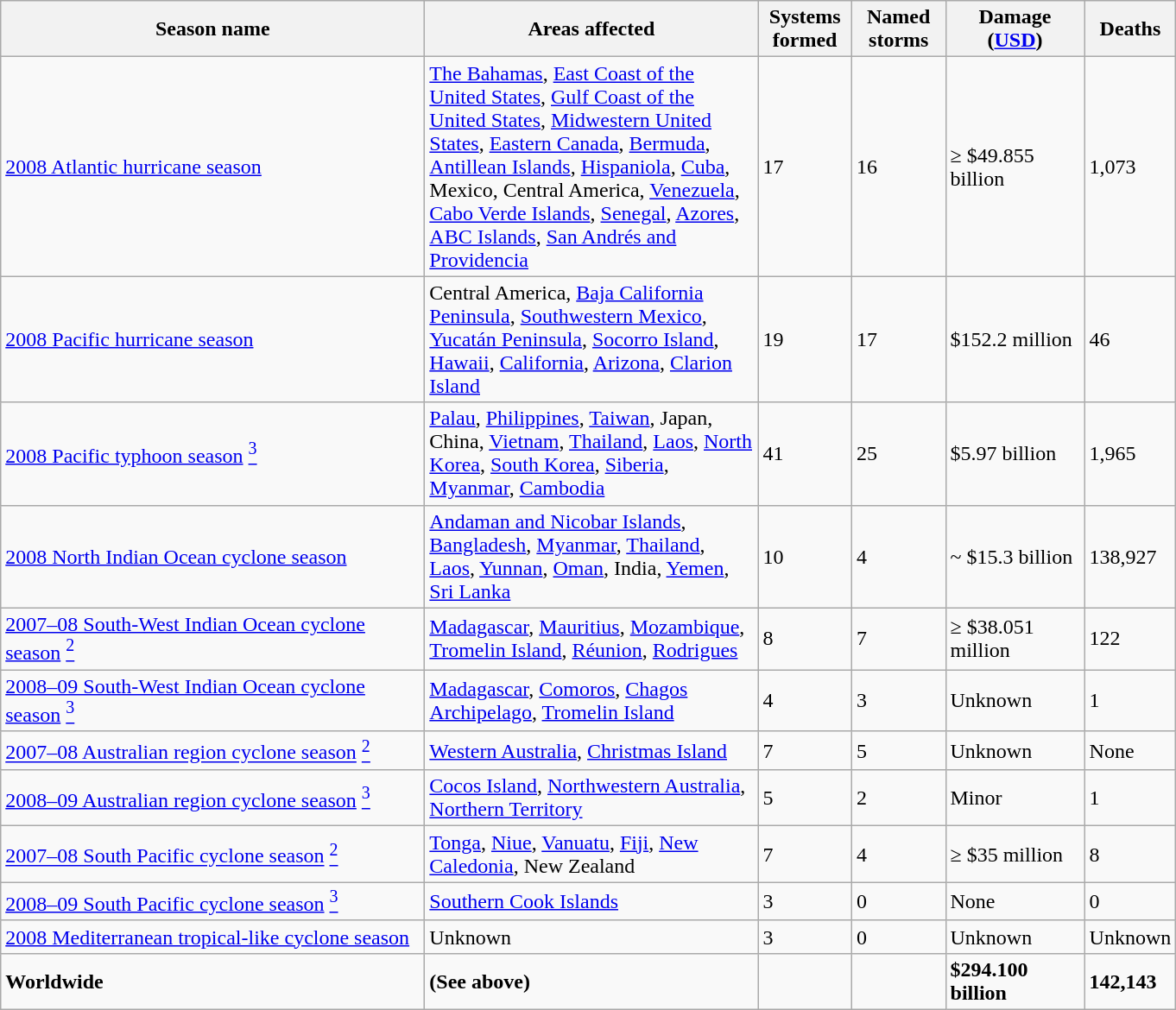<table class="wikitable sortable">
<tr>
<th width="320"><strong>Season name</strong></th>
<th width="250"><strong>Areas affected</strong></th>
<th width="65"><strong>Systems formed</strong></th>
<th width="65"><strong>Named storms</strong></th>
<th width="100"><strong>Damage (<a href='#'>USD</a>)</strong></th>
<th width="50"><strong>Deaths</strong></th>
</tr>
<tr>
<td><a href='#'>2008 Atlantic hurricane season</a></td>
<td><a href='#'>The Bahamas</a>, <a href='#'>East Coast of the United States</a>, <a href='#'>Gulf Coast of the United States</a>, <a href='#'>Midwestern United States</a>, <a href='#'>Eastern Canada</a>, <a href='#'>Bermuda</a>, <a href='#'>Antillean Islands</a>, <a href='#'>Hispaniola</a>, <a href='#'>Cuba</a>, Mexico, Central America, <a href='#'>Venezuela</a>, <a href='#'>Cabo Verde Islands</a>, <a href='#'>Senegal</a>, <a href='#'>Azores</a>, <a href='#'>ABC Islands</a>, <a href='#'>San Andrés and Providencia</a></td>
<td>17</td>
<td>16</td>
<td>≥ $49.855 billion</td>
<td>1,073</td>
</tr>
<tr>
<td><a href='#'>2008 Pacific hurricane season</a></td>
<td>Central America, <a href='#'>Baja California Peninsula</a>, <a href='#'>Southwestern Mexico</a>, <a href='#'>Yucatán Peninsula</a>, <a href='#'>Socorro Island</a>, <a href='#'>Hawaii</a>, <a href='#'>California</a>, <a href='#'>Arizona</a>, <a href='#'>Clarion Island</a></td>
<td>19</td>
<td>17</td>
<td>$152.2 million</td>
<td>46</td>
</tr>
<tr>
<td><a href='#'>2008 Pacific typhoon season</a> <a href='#'><sup>3</sup></a></td>
<td><a href='#'>Palau</a>, <a href='#'>Philippines</a>, <a href='#'>Taiwan</a>, Japan, China, <a href='#'>Vietnam</a>, <a href='#'>Thailand</a>, <a href='#'>Laos</a>, <a href='#'>North Korea</a>, <a href='#'>South Korea</a>, <a href='#'>Siberia</a>, <a href='#'>Myanmar</a>, <a href='#'>Cambodia</a></td>
<td>41</td>
<td>25</td>
<td>$5.97 billion</td>
<td>1,965</td>
</tr>
<tr>
<td><a href='#'>2008 North Indian Ocean cyclone season</a></td>
<td><a href='#'>Andaman and Nicobar Islands</a>, <a href='#'>Bangladesh</a>, <a href='#'>Myanmar</a>, <a href='#'>Thailand</a>, <a href='#'>Laos</a>, <a href='#'>Yunnan</a>, <a href='#'>Oman</a>, India, <a href='#'>Yemen</a>, <a href='#'>Sri Lanka</a></td>
<td>10</td>
<td>4</td>
<td>~ $15.3 billion</td>
<td>138,927</td>
</tr>
<tr>
<td><a href='#'>2007–08 South-West Indian Ocean cyclone season</a> <a href='#'><sup>2</sup></a></td>
<td><a href='#'>Madagascar</a>, <a href='#'>Mauritius</a>, <a href='#'>Mozambique</a>, <a href='#'>Tromelin Island</a>, <a href='#'>Réunion</a>, <a href='#'>Rodrigues</a></td>
<td>8</td>
<td>7</td>
<td>≥ $38.051 million</td>
<td>122</td>
</tr>
<tr>
<td><a href='#'>2008–09 South-West Indian Ocean cyclone season</a> <a href='#'><sup>3</sup></a></td>
<td><a href='#'>Madagascar</a>, <a href='#'>Comoros</a>, <a href='#'>Chagos Archipelago</a>, <a href='#'>Tromelin Island</a></td>
<td>4</td>
<td>3</td>
<td>Unknown</td>
<td>1</td>
</tr>
<tr>
<td><a href='#'>2007–08 Australian region cyclone season</a> <a href='#'><sup>2</sup></a></td>
<td><a href='#'>Western Australia</a>, <a href='#'>Christmas Island</a></td>
<td>7</td>
<td>5</td>
<td>Unknown</td>
<td>None</td>
</tr>
<tr>
<td><a href='#'>2008–09 Australian region cyclone season</a> <a href='#'><sup>3</sup></a></td>
<td><a href='#'>Cocos Island</a>, <a href='#'>Northwestern Australia</a>, <a href='#'>Northern Territory</a></td>
<td>5 </td>
<td>2</td>
<td>Minor</td>
<td>1</td>
</tr>
<tr>
<td><a href='#'>2007–08 South Pacific cyclone season</a> <a href='#'><sup>2</sup></a></td>
<td><a href='#'>Tonga</a>, <a href='#'>Niue</a>, <a href='#'>Vanuatu</a>, <a href='#'>Fiji</a>, <a href='#'>New Caledonia</a>, New Zealand</td>
<td>7</td>
<td>4</td>
<td>≥ $35 million</td>
<td>8</td>
</tr>
<tr>
<td><a href='#'>2008–09 South Pacific cyclone season</a> <a href='#'><sup>3</sup></a></td>
<td><a href='#'>Southern Cook Islands</a></td>
<td>3</td>
<td>0</td>
<td>None</td>
<td>0</td>
</tr>
<tr>
<td><a href='#'>2008 Mediterranean tropical-like cyclone season</a></td>
<td>Unknown</td>
<td>3</td>
<td>0</td>
<td>Unknown</td>
<td>Unknown</td>
</tr>
<tr>
<td><strong>Worldwide</strong></td>
<td><strong>(See above)</strong></td>
<td><strong></strong></td>
<td><strong></strong></td>
<td><strong>$294.100 billion</strong></td>
<td><strong>142,143</strong></td>
</tr>
</table>
